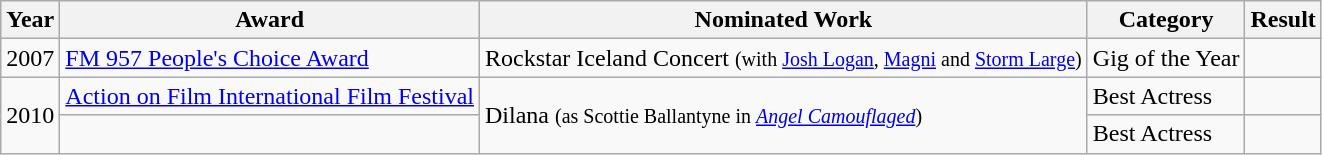<table class="wikitable">
<tr>
<th>Year</th>
<th>Award</th>
<th>Nominated Work</th>
<th>Category</th>
<th>Result</th>
</tr>
<tr>
<td rowspan="1">2007</td>
<td><a href='#'>FM 957 People's Choice Award</a></td>
<td>Rockstar Iceland Concert <small>(with <a href='#'>Josh Logan</a>, <a href='#'>Magni</a> and <a href='#'>Storm Large</a>)</small></td>
<td>Gig of the Year</td>
<td></td>
</tr>
<tr>
<td rowspan="2">2010</td>
<td><a href='#'>Action on Film International Film Festival</a></td>
<td rowspan="2">Dilana <small>(as Scottie Ballantyne in <em><a href='#'>Angel Camouflaged</a></em>)</small></td>
<td>Best Actress</td>
<td></td>
</tr>
<tr>
<td></td>
<td>Best Actress</td>
<td></td>
</tr>
</table>
